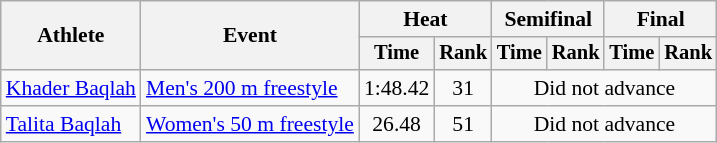<table class=wikitable style="font-size:90%">
<tr>
<th rowspan="2">Athlete</th>
<th rowspan="2">Event</th>
<th colspan="2">Heat</th>
<th colspan="2">Semifinal</th>
<th colspan="2">Final</th>
</tr>
<tr style="font-size:95%">
<th>Time</th>
<th>Rank</th>
<th>Time</th>
<th>Rank</th>
<th>Time</th>
<th>Rank</th>
</tr>
<tr align=center>
<td align=left><a href='#'>Khader Baqlah</a></td>
<td align=left><a href='#'>Men's 200 m freestyle</a></td>
<td>1:48.42</td>
<td>31</td>
<td colspan=4>Did not advance</td>
</tr>
<tr align=center>
<td align=left><a href='#'>Talita Baqlah</a></td>
<td align=left><a href='#'>Women's 50 m freestyle</a></td>
<td>26.48</td>
<td>51</td>
<td colspan=4>Did not advance</td>
</tr>
</table>
